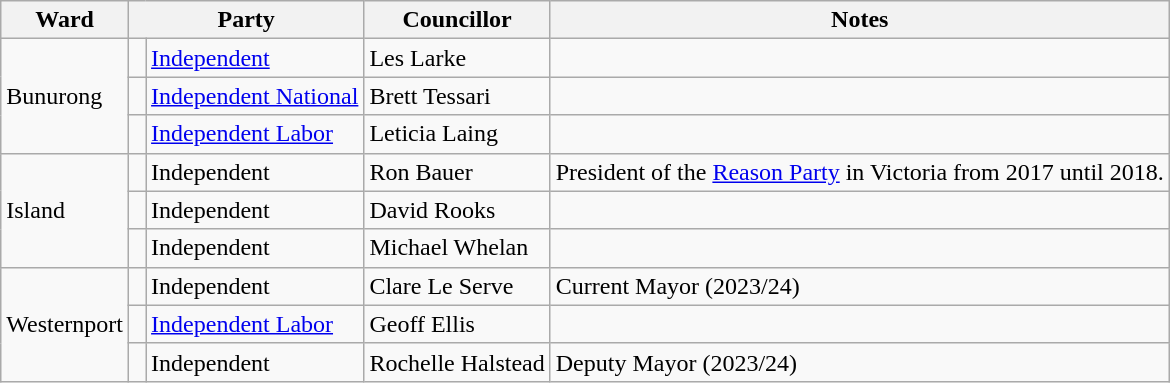<table class="wikitable">
<tr>
<th>Ward</th>
<th colspan="2">Party</th>
<th>Councillor</th>
<th>Notes</th>
</tr>
<tr>
<td rowspan="3">Bunurong</td>
<td> </td>
<td><a href='#'>Independent</a></td>
<td>Les Larke</td>
<td></td>
</tr>
<tr>
<td> </td>
<td><a href='#'>Independent National</a></td>
<td>Brett Tessari</td>
</tr>
<tr>
<td> </td>
<td><a href='#'>Independent Labor</a></td>
<td>Leticia Laing</td>
<td></td>
</tr>
<tr>
<td rowspan="3">Island</td>
<td> </td>
<td>Independent</td>
<td>Ron Bauer</td>
<td>President of the <a href='#'>Reason Party</a> in Victoria from 2017 until 2018.</td>
</tr>
<tr>
<td> </td>
<td>Independent</td>
<td>David Rooks</td>
<td></td>
</tr>
<tr>
<td> </td>
<td>Independent</td>
<td>Michael Whelan</td>
<td></td>
</tr>
<tr>
<td rowspan="3">Westernport</td>
<td> </td>
<td>Independent</td>
<td>Clare Le Serve</td>
<td>Current Mayor (2023/24)</td>
</tr>
<tr>
<td> </td>
<td><a href='#'>Independent Labor</a></td>
<td>Geoff Ellis</td>
<td></td>
</tr>
<tr>
<td> </td>
<td>Independent</td>
<td>Rochelle Halstead</td>
<td>Deputy Mayor (2023/24)</td>
</tr>
</table>
